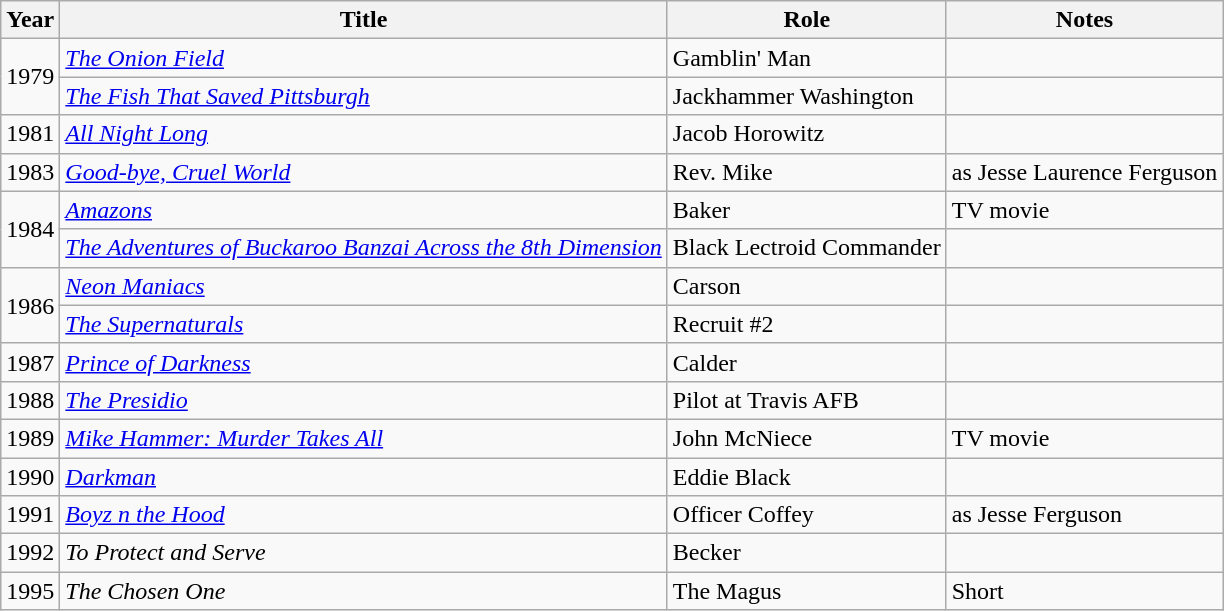<table class="wikitable sortable">
<tr>
<th>Year</th>
<th>Title</th>
<th>Role</th>
<th>Notes</th>
</tr>
<tr>
<td rowspan="2">1979</td>
<td><em><a href='#'>The Onion Field</a></em></td>
<td>Gamblin' Man</td>
<td></td>
</tr>
<tr>
<td><em><a href='#'>The Fish That Saved Pittsburgh</a></em></td>
<td>Jackhammer Washington</td>
<td></td>
</tr>
<tr>
<td>1981</td>
<td><em><a href='#'>All Night Long</a></em></td>
<td>Jacob Horowitz</td>
<td></td>
</tr>
<tr>
<td>1983</td>
<td><em><a href='#'>Good-bye, Cruel World</a></em></td>
<td>Rev. Mike</td>
<td>as Jesse Laurence Ferguson</td>
</tr>
<tr>
<td rowspan="2">1984</td>
<td><em><a href='#'>Amazons</a></em></td>
<td>Baker</td>
<td>TV movie</td>
</tr>
<tr>
<td><em><a href='#'>The Adventures of Buckaroo Banzai Across the 8th Dimension</a></em></td>
<td>Black Lectroid Commander</td>
<td></td>
</tr>
<tr>
<td rowspan="2">1986</td>
<td><em><a href='#'>Neon Maniacs</a></em></td>
<td>Carson</td>
<td></td>
</tr>
<tr>
<td><em><a href='#'>The Supernaturals</a></em></td>
<td>Recruit #2</td>
<td></td>
</tr>
<tr>
<td>1987</td>
<td><em><a href='#'>Prince of Darkness</a></em></td>
<td>Calder</td>
<td></td>
</tr>
<tr>
<td>1988</td>
<td><em><a href='#'>The Presidio</a></em></td>
<td>Pilot at Travis AFB</td>
<td></td>
</tr>
<tr>
<td>1989</td>
<td><em><a href='#'>Mike Hammer: Murder Takes All</a></em></td>
<td>John McNiece</td>
<td>TV movie</td>
</tr>
<tr>
<td>1990</td>
<td><em><a href='#'>Darkman</a></em></td>
<td>Eddie Black</td>
<td></td>
</tr>
<tr>
<td>1991</td>
<td><em><a href='#'>Boyz n the Hood</a></em></td>
<td>Officer Coffey</td>
<td>as Jesse Ferguson</td>
</tr>
<tr>
<td>1992</td>
<td><em>To Protect and Serve</em></td>
<td>Becker</td>
<td></td>
</tr>
<tr>
<td>1995</td>
<td><em>The Chosen One</em></td>
<td>The Magus</td>
<td>Short</td>
</tr>
</table>
